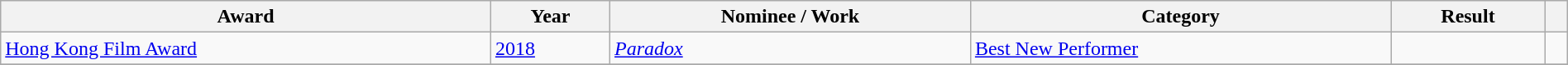<table class="wikitable plainrowheaders" style="width: 100%;">
<tr>
<th scope="col">Award</th>
<th scope="col">Year</th>
<th scope="col">Nominee / Work</th>
<th scope="col">Category</th>
<th scope="col">Result</th>
<th scope="col" class="unsortable"></th>
</tr>
<tr>
<td><a href='#'>Hong Kong Film Award</a></td>
<td><a href='#'>2018</a></td>
<td><em><a href='#'>Paradox</a></em></td>
<td><a href='#'>Best New Performer</a></td>
<td></td>
<td></td>
</tr>
<tr>
</tr>
</table>
